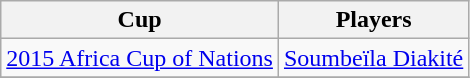<table class="wikitable" style="text-align: left">
<tr style="text-align: center">
<th>Cup</th>
<th>Players</th>
</tr>
<tr>
<td align="left"> <a href='#'>2015 Africa Cup of Nations</a></td>
<td> <a href='#'>Soumbeïla Diakité</a></td>
</tr>
<tr>
</tr>
</table>
